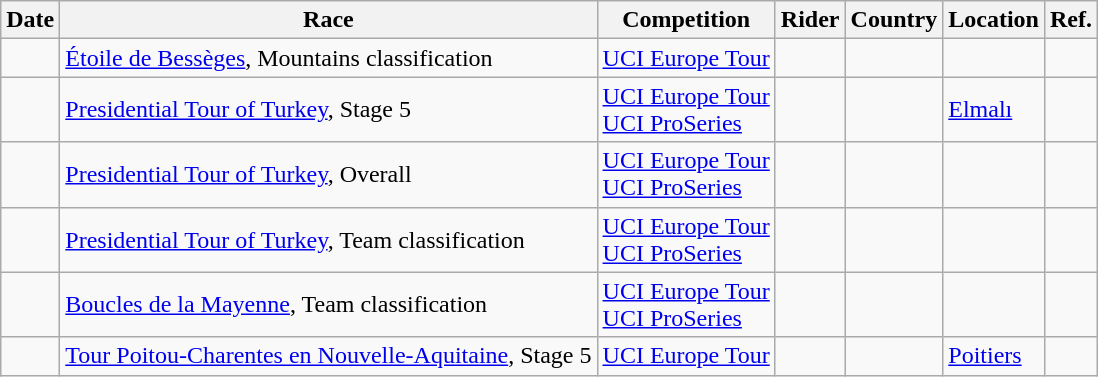<table class="wikitable sortable">
<tr>
<th>Date</th>
<th>Race</th>
<th>Competition</th>
<th>Rider</th>
<th>Country</th>
<th>Location</th>
<th class="unsortable">Ref.</th>
</tr>
<tr>
<td></td>
<td><a href='#'>Étoile de Bessèges</a>, Mountains classification</td>
<td><a href='#'>UCI Europe Tour</a></td>
<td></td>
<td></td>
<td></td>
<td align="center"></td>
</tr>
<tr>
<td></td>
<td><a href='#'>Presidential Tour of Turkey</a>, Stage 5</td>
<td><a href='#'>UCI Europe Tour</a> <br> <a href='#'>UCI ProSeries</a></td>
<td></td>
<td></td>
<td><a href='#'>Elmalı</a></td>
<td align="center"></td>
</tr>
<tr>
<td></td>
<td><a href='#'>Presidential Tour of Turkey</a>, Overall</td>
<td><a href='#'>UCI Europe Tour</a> <br> <a href='#'>UCI ProSeries</a></td>
<td></td>
<td></td>
<td></td>
<td align="center"></td>
</tr>
<tr>
<td></td>
<td><a href='#'>Presidential Tour of Turkey</a>, Team classification</td>
<td><a href='#'>UCI Europe Tour</a> <br> <a href='#'>UCI ProSeries</a></td>
<td align="center"></td>
<td></td>
<td></td>
<td align="center"></td>
</tr>
<tr>
<td></td>
<td><a href='#'>Boucles de la Mayenne</a>, Team classification</td>
<td><a href='#'>UCI Europe Tour</a> <br> <a href='#'>UCI ProSeries</a></td>
<td align="center"></td>
<td></td>
<td></td>
<td align="center"></td>
</tr>
<tr>
<td></td>
<td><a href='#'>Tour Poitou-Charentes en Nouvelle-Aquitaine</a>, Stage 5</td>
<td><a href='#'>UCI Europe Tour</a></td>
<td></td>
<td></td>
<td><a href='#'>Poitiers</a></td>
<td align="center"></td>
</tr>
</table>
